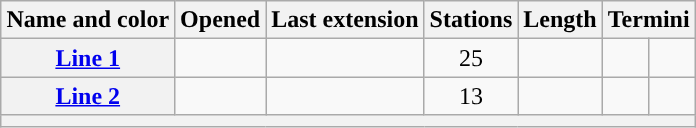<table class="wikitable sortable" style="margin:auto;font-align:center;">
<tr>
<th>Name and color</th>
<th data-sort-type="date">Opened</th>
<th>Last extension</th>
<th data-sort-type="number">Stations</th>
<th data-sort-type="number">Length</th>
<th class="unsortable" colspan="2">Termini</th>
</tr>
<tr align=center>
<th style="background-color:#"><a href='#'><span>Line 1</span></a></th>
<td></td>
<td></td>
<td>25</td>
<td></td>
<td></td>
<td></td>
</tr>
<tr align=center>
<th style="background-color:#"><a href='#'><span>Line 2</span></a></th>
<td></td>
<td></td>
<td>13</td>
<td></td>
<td></td>
<td></td>
</tr>
<tr>
<th colspan="7"></th>
</tr>
</table>
